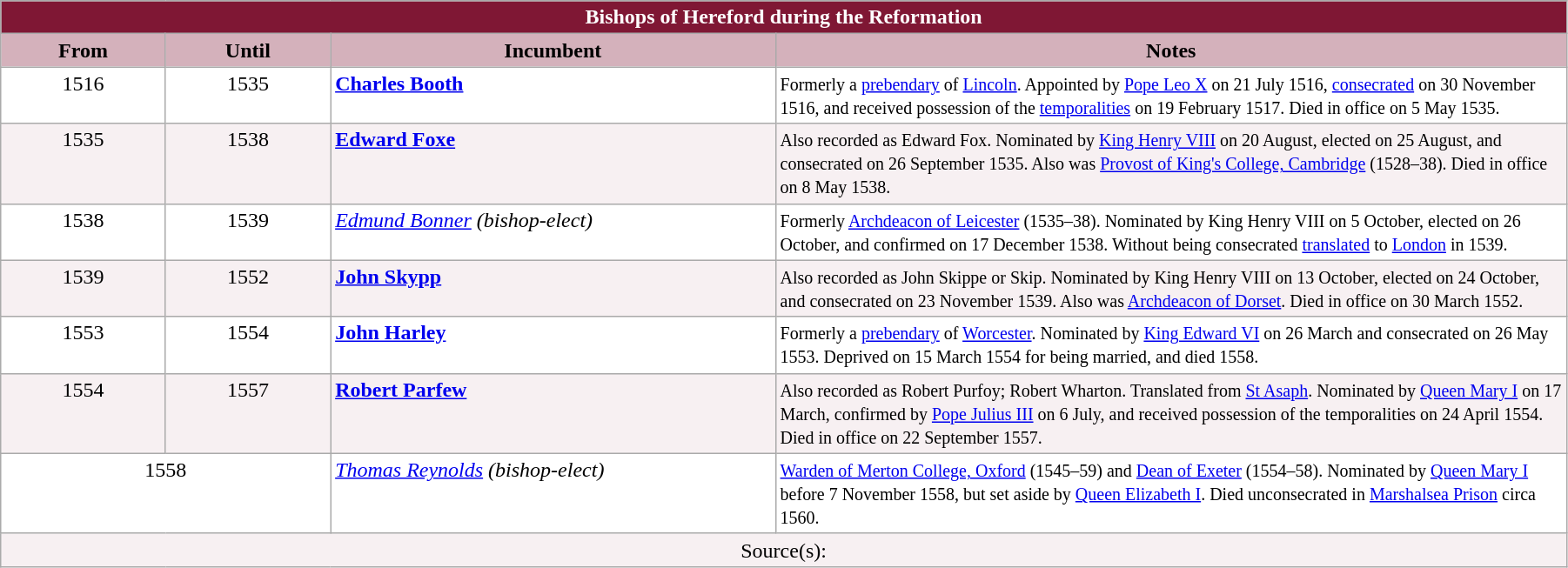<table class="wikitable" style="width: 95%;">
<tr valign=center>
<th colspan="4" style="background-color: #7F1734; color: white;">Bishops of Hereford during the Reformation</th>
</tr>
<tr valign=center>
<th style="background-color: #D4B1BB; width: 10%;">From</th>
<th style="background-color: #D4B1BB; width: 10%;">Until</th>
<th style="background-color: #D4B1BB; width: 27%;">Incumbent</th>
<th style="background-color: #D4B1BB; width: 48%;">Notes</th>
</tr>
<tr valign=top bgcolor="white">
<td align=center>1516</td>
<td align=center>1535</td>
<td><strong><a href='#'>Charles Booth</a></strong></td>
<td><small>Formerly a <a href='#'>prebendary</a> of <a href='#'>Lincoln</a>. Appointed by <a href='#'>Pope Leo X</a> on 21 July 1516, <a href='#'>consecrated</a> on 30 November 1516, and received possession of the <a href='#'>temporalities</a> on 19 February 1517. Died in office on 5 May 1535.</small></td>
</tr>
<tr valign=top bgcolor="#F7F0F2">
<td align=center>1535</td>
<td align=center>1538</td>
<td><strong><a href='#'>Edward Foxe</a></strong></td>
<td><small>Also recorded as Edward Fox. Nominated by <a href='#'>King Henry VIII</a> on 20 August, elected on 25 August, and consecrated on 26 September 1535. Also was <a href='#'>Provost of King's College, Cambridge</a> (1528–38). Died in office on 8 May 1538.</small></td>
</tr>
<tr valign=top bgcolor="white">
<td align=center>1538</td>
<td align=center>1539</td>
<td> <em><a href='#'>Edmund Bonner</a> (bishop-elect)</em></td>
<td><small>Formerly <a href='#'>Archdeacon of Leicester</a> (1535–38). Nominated by King Henry VIII on 5 October, elected on 26 October, and confirmed on 17 December 1538. Without being consecrated <a href='#'>translated</a> to <a href='#'>London</a> in 1539.</small></td>
</tr>
<tr valign=top bgcolor="#F7F0F2">
<td align=center>1539</td>
<td align=center>1552</td>
<td><strong><a href='#'>John Skypp</a></strong></td>
<td><small>Also recorded as John Skippe or Skip. Nominated by King Henry VIII on 13 October, elected on 24 October, and consecrated on 23 November 1539. Also was <a href='#'>Archdeacon of Dorset</a>. Died in office on 30 March 1552.</small></td>
</tr>
<tr valign=top bgcolor="white">
<td align=center>1553</td>
<td align=center>1554</td>
<td><strong><a href='#'>John Harley</a></strong></td>
<td><small>Formerly a <a href='#'>prebendary</a> of <a href='#'>Worcester</a>. Nominated by <a href='#'>King Edward VI</a> on 26 March and consecrated on 26 May 1553. Deprived on 15 March 1554 for being married, and died 1558.</small></td>
</tr>
<tr valign=top bgcolor="#F7F0F2">
<td align=center>1554</td>
<td align=center>1557</td>
<td><strong><a href='#'>Robert Parfew</a></strong></td>
<td><small>Also recorded as Robert Purfoy; Robert Wharton. Translated from <a href='#'>St Asaph</a>. Nominated by <a href='#'>Queen Mary I</a> on 17 March, confirmed by <a href='#'>Pope Julius III</a> on 6 July, and received possession of the temporalities on 24 April 1554. Died in office on 22 September 1557.</small></td>
</tr>
<tr valign=top bgcolor="white">
<td align=center colspan=2>1558</td>
<td><em><a href='#'>Thomas Reynolds</a> (bishop-elect)</em></td>
<td><small><a href='#'>Warden of Merton College, Oxford</a> (1545–59) and <a href='#'>Dean of Exeter</a> (1554–58). Nominated by <a href='#'>Queen Mary I</a> before 7 November 1558, but set aside by <a href='#'>Queen Elizabeth I</a>. Died unconsecrated in <a href='#'>Marshalsea Prison</a> circa 1560.</small></td>
</tr>
<tr valign=top bgcolor="#F7F0F2">
<td align=center colspan=4>Source(s):</td>
</tr>
</table>
